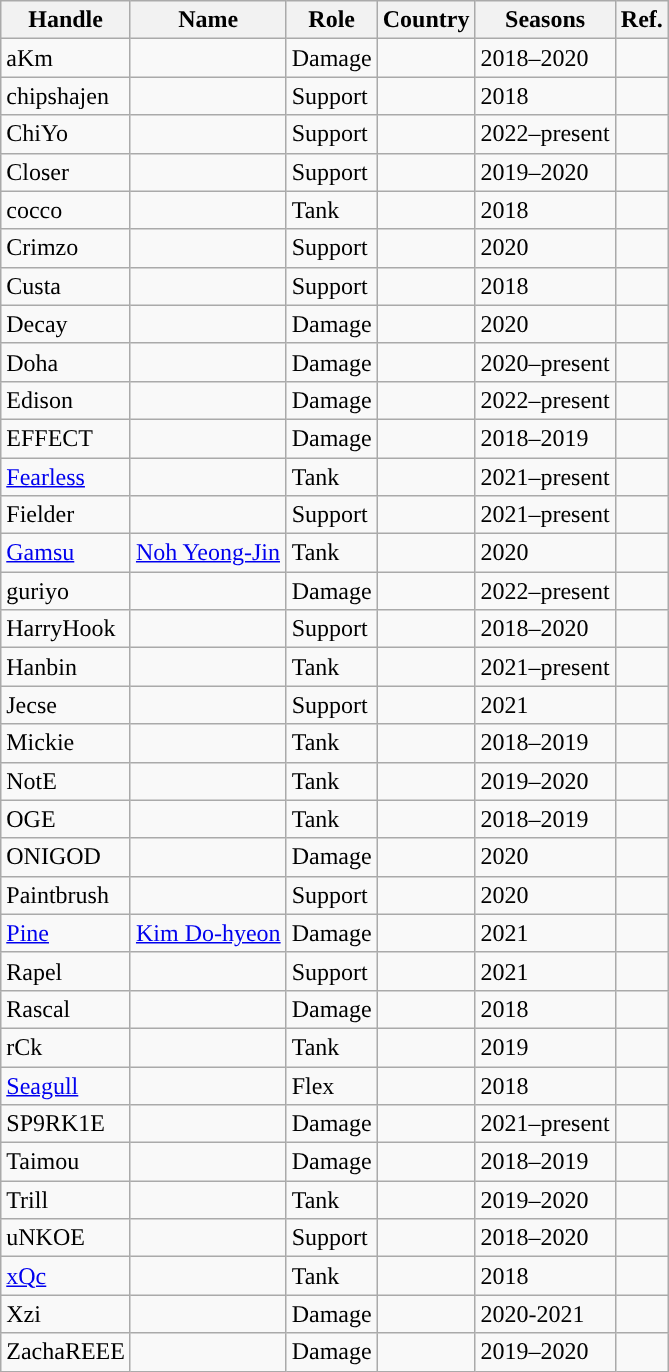<table class="wikitable sortable" style="text-align:left;">
<tr>
<th style="background-color:#">Handle</th>
<th style="background-color:#">Name</th>
<th style="background-color:#">Role</th>
<th style="background-color:#">Country</th>
<th style="background-color:#">Seasons</th>
<th style="background-color:#">Ref.</th>
</tr>
<tr>
<td>aKm</td>
<td></td>
<td>Damage</td>
<td></td>
<td>2018–2020</td>
<td></td>
</tr>
<tr>
<td>chipshajen</td>
<td></td>
<td>Support</td>
<td></td>
<td>2018</td>
<td></td>
</tr>
<tr>
<td>ChiYo</td>
<td></td>
<td>Support</td>
<td></td>
<td>2022–present</td>
<td></td>
</tr>
<tr>
<td>Closer</td>
<td></td>
<td>Support</td>
<td></td>
<td>2019–2020</td>
<td></td>
</tr>
<tr>
<td>cocco</td>
<td></td>
<td>Tank</td>
<td></td>
<td>2018</td>
<td></td>
</tr>
<tr>
<td>Crimzo</td>
<td></td>
<td>Support</td>
<td></td>
<td>2020</td>
<td></td>
</tr>
<tr>
<td>Custa</td>
<td></td>
<td>Support</td>
<td></td>
<td>2018</td>
<td></td>
</tr>
<tr>
<td>Decay</td>
<td></td>
<td>Damage</td>
<td></td>
<td>2020</td>
<td></td>
</tr>
<tr>
<td>Doha</td>
<td></td>
<td>Damage</td>
<td></td>
<td>2020–present</td>
<td></td>
</tr>
<tr>
<td>Edison</td>
<td></td>
<td>Damage</td>
<td></td>
<td>2022–present</td>
<td></td>
</tr>
<tr>
<td>EFFECT</td>
<td></td>
<td>Damage</td>
<td></td>
<td>2018–2019</td>
<td></td>
</tr>
<tr>
<td><a href='#'>Fearless</a></td>
<td></td>
<td>Tank</td>
<td></td>
<td>2021–present</td>
<td></td>
</tr>
<tr>
<td>Fielder</td>
<td></td>
<td>Support</td>
<td></td>
<td>2021–present</td>
<td></td>
</tr>
<tr>
<td><a href='#'>Gamsu</a></td>
<td><a href='#'>Noh Yeong-Jin</a></td>
<td>Tank</td>
<td></td>
<td>2020</td>
<td></td>
</tr>
<tr>
<td>guriyo</td>
<td></td>
<td>Damage</td>
<td></td>
<td>2022–present</td>
<td></td>
</tr>
<tr>
<td>HarryHook</td>
<td></td>
<td>Support</td>
<td></td>
<td>2018–2020</td>
<td></td>
</tr>
<tr>
<td>Hanbin</td>
<td></td>
<td>Tank</td>
<td></td>
<td>2021–present</td>
<td></td>
</tr>
<tr>
<td>Jecse</td>
<td></td>
<td>Support</td>
<td></td>
<td>2021</td>
<td></td>
</tr>
<tr>
<td>Mickie</td>
<td></td>
<td>Tank</td>
<td></td>
<td>2018–2019</td>
<td></td>
</tr>
<tr>
<td>NotE</td>
<td></td>
<td>Tank</td>
<td></td>
<td>2019–2020</td>
<td></td>
</tr>
<tr>
<td>OGE</td>
<td></td>
<td>Tank</td>
<td></td>
<td>2018–2019</td>
<td></td>
</tr>
<tr>
<td>ONIGOD</td>
<td></td>
<td>Damage</td>
<td></td>
<td>2020</td>
<td></td>
</tr>
<tr>
<td>Paintbrush</td>
<td></td>
<td>Support</td>
<td></td>
<td>2020</td>
<td></td>
</tr>
<tr>
<td><a href='#'>Pine</a></td>
<td><a href='#'>Kim Do-hyeon</a></td>
<td>Damage</td>
<td></td>
<td>2021</td>
<td></td>
</tr>
<tr>
<td>Rapel</td>
<td></td>
<td>Support</td>
<td></td>
<td>2021</td>
<td></td>
</tr>
<tr>
<td>Rascal</td>
<td></td>
<td>Damage</td>
<td></td>
<td>2018</td>
<td></td>
</tr>
<tr>
<td>rCk</td>
<td></td>
<td>Tank</td>
<td></td>
<td>2019</td>
<td></td>
</tr>
<tr>
<td><a href='#'>Seagull</a></td>
<td></td>
<td>Flex</td>
<td></td>
<td>2018</td>
<td></td>
</tr>
<tr>
<td>SP9RK1E</td>
<td></td>
<td>Damage</td>
<td></td>
<td>2021–present</td>
<td></td>
</tr>
<tr>
<td>Taimou</td>
<td></td>
<td>Damage</td>
<td></td>
<td>2018–2019</td>
<td></td>
</tr>
<tr>
<td>Trill</td>
<td></td>
<td>Tank</td>
<td></td>
<td>2019–2020</td>
<td></td>
</tr>
<tr>
<td>uNKOE</td>
<td></td>
<td>Support</td>
<td></td>
<td>2018–2020</td>
<td></td>
</tr>
<tr>
<td><a href='#'>xQc</a></td>
<td></td>
<td>Tank</td>
<td></td>
<td>2018</td>
<td></td>
</tr>
<tr>
<td>Xzi</td>
<td></td>
<td>Damage</td>
<td></td>
<td>2020-2021</td>
<td></td>
</tr>
<tr>
<td>ZachaREEE</td>
<td></td>
<td>Damage</td>
<td></td>
<td>2019–2020</td>
<td></td>
</tr>
</table>
